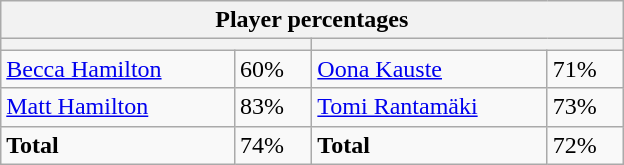<table class="wikitable">
<tr>
<th colspan=4 width=400>Player percentages</th>
</tr>
<tr>
<th colspan=2 width=200 style="white-space:nowrap;"></th>
<th colspan=2 width=200 style="white-space:nowrap;"></th>
</tr>
<tr>
<td><a href='#'>Becca Hamilton</a></td>
<td>60%</td>
<td><a href='#'>Oona Kauste</a></td>
<td>71%</td>
</tr>
<tr>
<td><a href='#'>Matt Hamilton</a></td>
<td>83%</td>
<td><a href='#'>Tomi Rantamäki</a></td>
<td>73%</td>
</tr>
<tr>
<td><strong>Total</strong></td>
<td>74%</td>
<td><strong>Total</strong></td>
<td>72%</td>
</tr>
</table>
